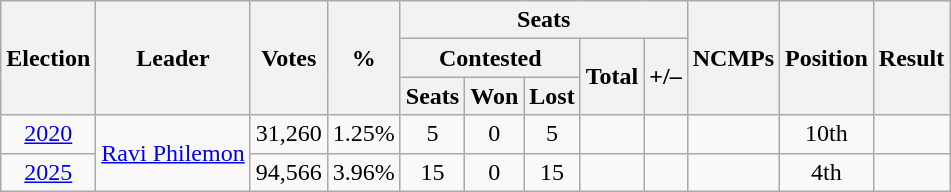<table class=wikitable style="text-align: center;">
<tr>
<th rowspan=3>Election</th>
<th rowspan=3>Leader</th>
<th rowspan=3>Votes</th>
<th rowspan=3>%</th>
<th colspan=5>Seats</th>
<th rowspan=3>NCMPs</th>
<th rowspan=3>Position</th>
<th rowspan=3>Result</th>
</tr>
<tr>
<th colspan=3>Contested</th>
<th rowspan=2>Total</th>
<th rowspan=2>+/–</th>
</tr>
<tr>
<th>Seats</th>
<th>Won</th>
<th>Lost</th>
</tr>
<tr>
<td><a href='#'>2020</a></td>
<td rowspan=2><a href='#'>Ravi Philemon</a></td>
<td>31,260</td>
<td>1.25%</td>
<td>5</td>
<td>0</td>
<td>5</td>
<td></td>
<td></td>
<td></td>
<td> 10th</td>
<td></td>
</tr>
<tr>
<td><a href='#'>2025</a></td>
<td>94,566</td>
<td>3.96%</td>
<td>15</td>
<td>0</td>
<td>15</td>
<td></td>
<td></td>
<td></td>
<td> 4th</td>
<td></td>
</tr>
</table>
